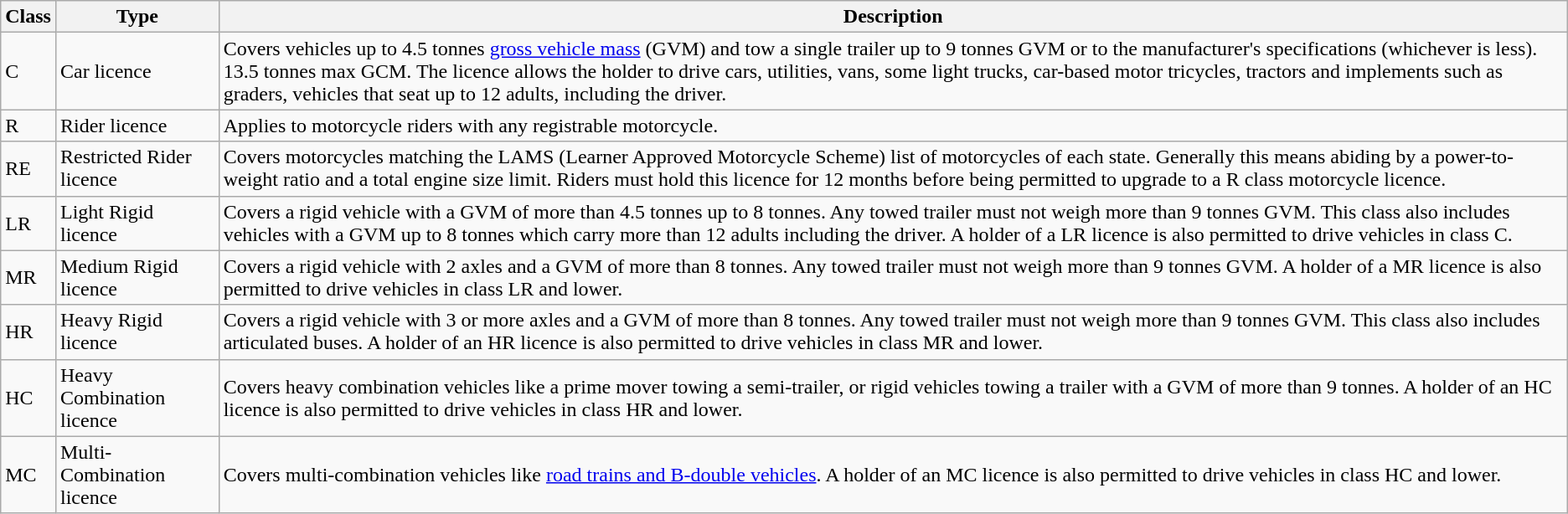<table class="wikitable">
<tr>
<th>Class</th>
<th>Type</th>
<th>Description</th>
</tr>
<tr>
<td>C</td>
<td>Car licence</td>
<td>Covers vehicles up to 4.5 tonnes <a href='#'>gross vehicle mass</a> (GVM) and tow a single trailer up to 9 tonnes GVM or to the manufacturer's specifications (whichever is less). 13.5 tonnes max GCM. The licence allows the holder to drive cars, utilities, vans, some light trucks, car-based motor tricycles, tractors and implements such as graders, vehicles that seat up to 12 adults, including the driver.</td>
</tr>
<tr>
<td>R</td>
<td>Rider licence</td>
<td>Applies to motorcycle riders with any registrable motorcycle.</td>
</tr>
<tr>
<td>RE</td>
<td>Restricted Rider licence</td>
<td>Covers motorcycles matching the LAMS (Learner Approved Motorcycle Scheme) list of motorcycles of each state. Generally this means abiding by a power-to-weight ratio and a total engine size limit. Riders must hold this licence for 12 months before being permitted to upgrade to a R class motorcycle licence.</td>
</tr>
<tr>
<td>LR</td>
<td>Light Rigid licence</td>
<td>Covers a rigid vehicle with a GVM of more than 4.5 tonnes up to 8 tonnes. Any towed trailer must not weigh more than 9 tonnes GVM. This class also includes vehicles with a GVM up to 8 tonnes which carry more than 12 adults including the driver. A holder of a LR licence is also permitted to drive vehicles in class C.</td>
</tr>
<tr>
<td>MR</td>
<td>Medium Rigid licence</td>
<td>Covers a rigid vehicle with 2 axles and a GVM of more than 8 tonnes. Any towed trailer must not weigh more than 9 tonnes GVM. A holder of a MR licence is also permitted to drive vehicles in class LR and lower.</td>
</tr>
<tr>
<td>HR</td>
<td>Heavy Rigid licence</td>
<td>Covers a rigid vehicle with 3 or more axles and a GVM of more than 8 tonnes. Any towed trailer must not weigh more than 9 tonnes GVM. This class also includes articulated buses. A holder of an HR licence is also permitted to drive vehicles in class MR and lower.</td>
</tr>
<tr>
<td>HC</td>
<td>Heavy Combination licence</td>
<td>Covers heavy combination vehicles like a prime mover towing a semi-trailer, or rigid vehicles towing a trailer with a GVM of more than 9 tonnes. A holder of an HC licence is also permitted to drive vehicles in class HR and lower.</td>
</tr>
<tr>
<td>MC</td>
<td>Multi-Combination licence</td>
<td>Covers multi-combination vehicles like <a href='#'>road trains and B-double vehicles</a>. A holder of an MC licence is also permitted to drive vehicles in class HC and lower.</td>
</tr>
</table>
